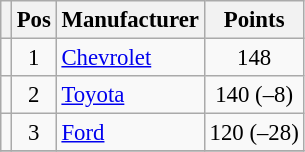<table class="wikitable" style="font-size: 95%;">
<tr>
<th></th>
<th>Pos</th>
<th>Manufacturer</th>
<th>Points</th>
</tr>
<tr>
<td align="left"></td>
<td style="text-align:center;">1</td>
<td><a href='#'>Chevrolet</a></td>
<td style="text-align:center;">148</td>
</tr>
<tr>
<td align="left"></td>
<td style="text-align:center;">2</td>
<td><a href='#'>Toyota</a></td>
<td style="text-align:center;">140 (–8)</td>
</tr>
<tr>
<td align="left"></td>
<td style="text-align:center;">3</td>
<td><a href='#'>Ford</a></td>
<td style="text-align:center;">120 (–28)</td>
</tr>
<tr class="sortbottom">
</tr>
</table>
